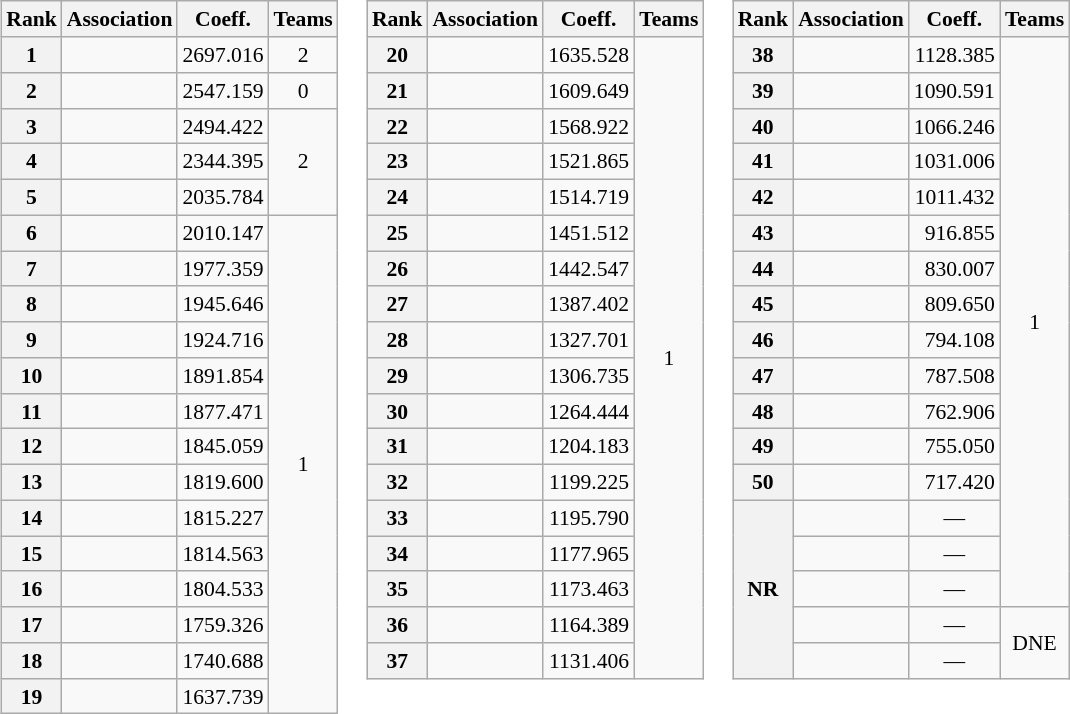<table>
<tr style="vertical-align: top; font-size: 90%;">
<td><br><table class="wikitable">
<tr>
<th>Rank</th>
<th>Association</th>
<th>Coeff.</th>
<th>Teams</th>
</tr>
<tr>
<th>1</th>
<td></td>
<td align=right>2697.016</td>
<td align=center>2</td>
</tr>
<tr>
<th>2</th>
<td></td>
<td align=right>2547.159</td>
<td align=center>0</td>
</tr>
<tr>
<th>3</th>
<td> </td>
<td align=right>2494.422</td>
<td align=center rowspan=3>2</td>
</tr>
<tr>
<th>4</th>
<td></td>
<td align=right>2344.395</td>
</tr>
<tr>
<th>5</th>
<td></td>
<td align=right>2035.784</td>
</tr>
<tr>
<th>6</th>
<td></td>
<td align=right>2010.147</td>
<td align=center rowspan=14>1</td>
</tr>
<tr>
<th>7</th>
<td></td>
<td align=right>1977.359</td>
</tr>
<tr>
<th>8</th>
<td></td>
<td align=right>1945.646</td>
</tr>
<tr>
<th>9</th>
<td></td>
<td align=right>1924.716</td>
</tr>
<tr>
<th>10</th>
<td></td>
<td align=right>1891.854</td>
</tr>
<tr>
<th>11</th>
<td></td>
<td align=right>1877.471</td>
</tr>
<tr>
<th>12</th>
<td></td>
<td align=right>1845.059</td>
</tr>
<tr>
<th>13</th>
<td></td>
<td align=right>1819.600</td>
</tr>
<tr>
<th>14</th>
<td></td>
<td align=right>1815.227</td>
</tr>
<tr>
<th>15</th>
<td></td>
<td align=right>1814.563</td>
</tr>
<tr>
<th>16</th>
<td></td>
<td align=right>1804.533</td>
</tr>
<tr>
<th>17</th>
<td></td>
<td align=right>1759.326</td>
</tr>
<tr>
<th>18</th>
<td></td>
<td align=right>1740.688</td>
</tr>
<tr>
<th>19</th>
<td></td>
<td align=right>1637.739</td>
</tr>
</table>
</td>
<td><br><table class="wikitable">
<tr>
<th>Rank</th>
<th>Association</th>
<th>Coeff.</th>
<th>Teams</th>
</tr>
<tr>
<th>20</th>
<td></td>
<td align=right>1635.528</td>
<td align=center rowspan=18>1</td>
</tr>
<tr>
<th>21</th>
<td></td>
<td align=right>1609.649</td>
</tr>
<tr>
<th>22</th>
<td></td>
<td align=right>1568.922</td>
</tr>
<tr>
<th>23</th>
<td></td>
<td align=right>1521.865</td>
</tr>
<tr>
<th>24</th>
<td></td>
<td align=right>1514.719</td>
</tr>
<tr>
<th>25</th>
<td></td>
<td align=right>1451.512</td>
</tr>
<tr>
<th>26</th>
<td></td>
<td align=right>1442.547</td>
</tr>
<tr>
<th>27</th>
<td></td>
<td align=right>1387.402</td>
</tr>
<tr>
<th>28</th>
<td></td>
<td align=right>1327.701</td>
</tr>
<tr>
<th>29</th>
<td></td>
<td align=right>1306.735</td>
</tr>
<tr>
<th>30</th>
<td></td>
<td align=right>1264.444</td>
</tr>
<tr>
<th>31</th>
<td></td>
<td align=right>1204.183</td>
</tr>
<tr>
<th>32</th>
<td></td>
<td align=right>1199.225</td>
</tr>
<tr>
<th>33</th>
<td></td>
<td align=right>1195.790</td>
</tr>
<tr>
<th>34</th>
<td></td>
<td align=right>1177.965</td>
</tr>
<tr>
<th>35</th>
<td></td>
<td align=right>1173.463</td>
</tr>
<tr>
<th>36</th>
<td></td>
<td align=right>1164.389</td>
</tr>
<tr>
<th>37</th>
<td></td>
<td align=right>1131.406</td>
</tr>
</table>
</td>
<td><br><table class="wikitable">
<tr>
<th>Rank</th>
<th>Association</th>
<th>Coeff.</th>
<th>Teams</th>
</tr>
<tr>
<th>38</th>
<td></td>
<td align=right>1128.385</td>
<td align=center rowspan=16>1</td>
</tr>
<tr>
<th>39</th>
<td></td>
<td align=right>1090.591</td>
</tr>
<tr>
<th>40</th>
<td></td>
<td align=right>1066.246</td>
</tr>
<tr>
<th>41</th>
<td></td>
<td align=right>1031.006</td>
</tr>
<tr>
<th>42</th>
<td></td>
<td align=right>1011.432</td>
</tr>
<tr>
<th>43</th>
<td></td>
<td align=right>916.855</td>
</tr>
<tr>
<th>44</th>
<td></td>
<td align=right>830.007</td>
</tr>
<tr>
<th>45</th>
<td></td>
<td align=right>809.650</td>
</tr>
<tr>
<th>46</th>
<td></td>
<td align=right>794.108</td>
</tr>
<tr>
<th>47</th>
<td></td>
<td align=right>787.508</td>
</tr>
<tr>
<th>48</th>
<td></td>
<td align=right>762.906</td>
</tr>
<tr>
<th>49</th>
<td></td>
<td align=right>755.050</td>
</tr>
<tr>
<th>50</th>
<td></td>
<td align=right>717.420</td>
</tr>
<tr>
<th rowspan=5>NR</th>
<td></td>
<td align=center>—</td>
</tr>
<tr>
<td></td>
<td align=center>—</td>
</tr>
<tr>
<td></td>
<td align=center>—</td>
</tr>
<tr>
<td></td>
<td align=center>—</td>
<td align=center rowspan=2>DNE</td>
</tr>
<tr>
<td></td>
<td align=center>—</td>
</tr>
</table>
</td>
</tr>
</table>
